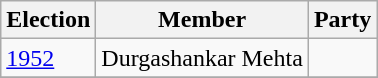<table class="wikitable sortable">
<tr>
<th>Election</th>
<th>Member</th>
<th colspan="2">Party</th>
</tr>
<tr>
<td><a href='#'>1952</a></td>
<td>Durgashankar Mehta</td>
<td></td>
</tr>
<tr>
</tr>
</table>
